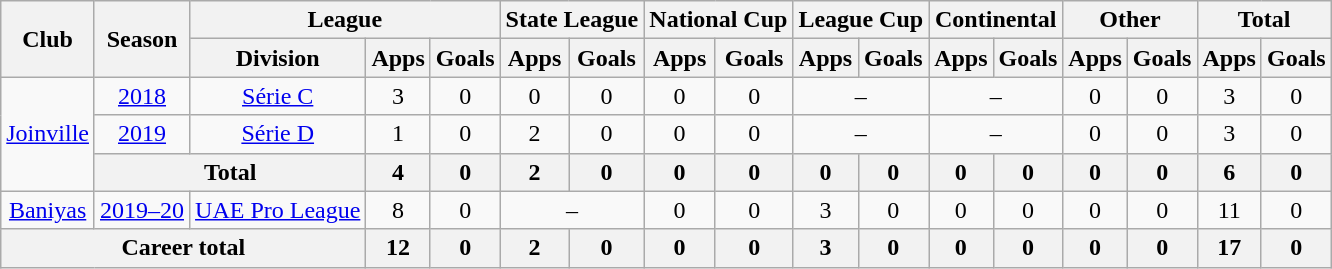<table class="wikitable" style="text-align: center">
<tr>
<th rowspan="2">Club</th>
<th rowspan="2">Season</th>
<th colspan="3">League</th>
<th colspan="2">State League</th>
<th colspan="2">National Cup</th>
<th colspan="2">League Cup</th>
<th colspan="2">Continental</th>
<th colspan="2">Other</th>
<th colspan="2">Total</th>
</tr>
<tr>
<th>Division</th>
<th>Apps</th>
<th>Goals</th>
<th>Apps</th>
<th>Goals</th>
<th>Apps</th>
<th>Goals</th>
<th>Apps</th>
<th>Goals</th>
<th>Apps</th>
<th>Goals</th>
<th>Apps</th>
<th>Goals</th>
<th>Apps</th>
<th>Goals</th>
</tr>
<tr>
<td rowspan="3"><a href='#'>Joinville</a></td>
<td><a href='#'>2018</a></td>
<td><a href='#'>Série C</a></td>
<td>3</td>
<td>0</td>
<td>0</td>
<td>0</td>
<td>0</td>
<td>0</td>
<td colspan="2">–</td>
<td colspan="2">–</td>
<td>0</td>
<td>0</td>
<td>3</td>
<td>0</td>
</tr>
<tr>
<td><a href='#'>2019</a></td>
<td><a href='#'>Série D</a></td>
<td>1</td>
<td>0</td>
<td>2</td>
<td>0</td>
<td>0</td>
<td>0</td>
<td colspan="2">–</td>
<td colspan="2">–</td>
<td>0</td>
<td>0</td>
<td>3</td>
<td>0</td>
</tr>
<tr>
<th colspan="2"><strong>Total</strong></th>
<th>4</th>
<th>0</th>
<th>2</th>
<th>0</th>
<th>0</th>
<th>0</th>
<th>0</th>
<th>0</th>
<th>0</th>
<th>0</th>
<th>0</th>
<th>0</th>
<th>6</th>
<th>0</th>
</tr>
<tr>
<td><a href='#'>Baniyas</a></td>
<td><a href='#'>2019–20</a></td>
<td><a href='#'>UAE Pro League</a></td>
<td>8</td>
<td>0</td>
<td colspan="2">–</td>
<td>0</td>
<td>0</td>
<td>3</td>
<td>0</td>
<td>0</td>
<td>0</td>
<td>0</td>
<td>0</td>
<td>11</td>
<td>0</td>
</tr>
<tr>
<th colspan="3"><strong>Career total</strong></th>
<th>12</th>
<th>0</th>
<th>2</th>
<th>0</th>
<th>0</th>
<th>0</th>
<th>3</th>
<th>0</th>
<th>0</th>
<th>0</th>
<th>0</th>
<th>0</th>
<th>17</th>
<th>0</th>
</tr>
</table>
